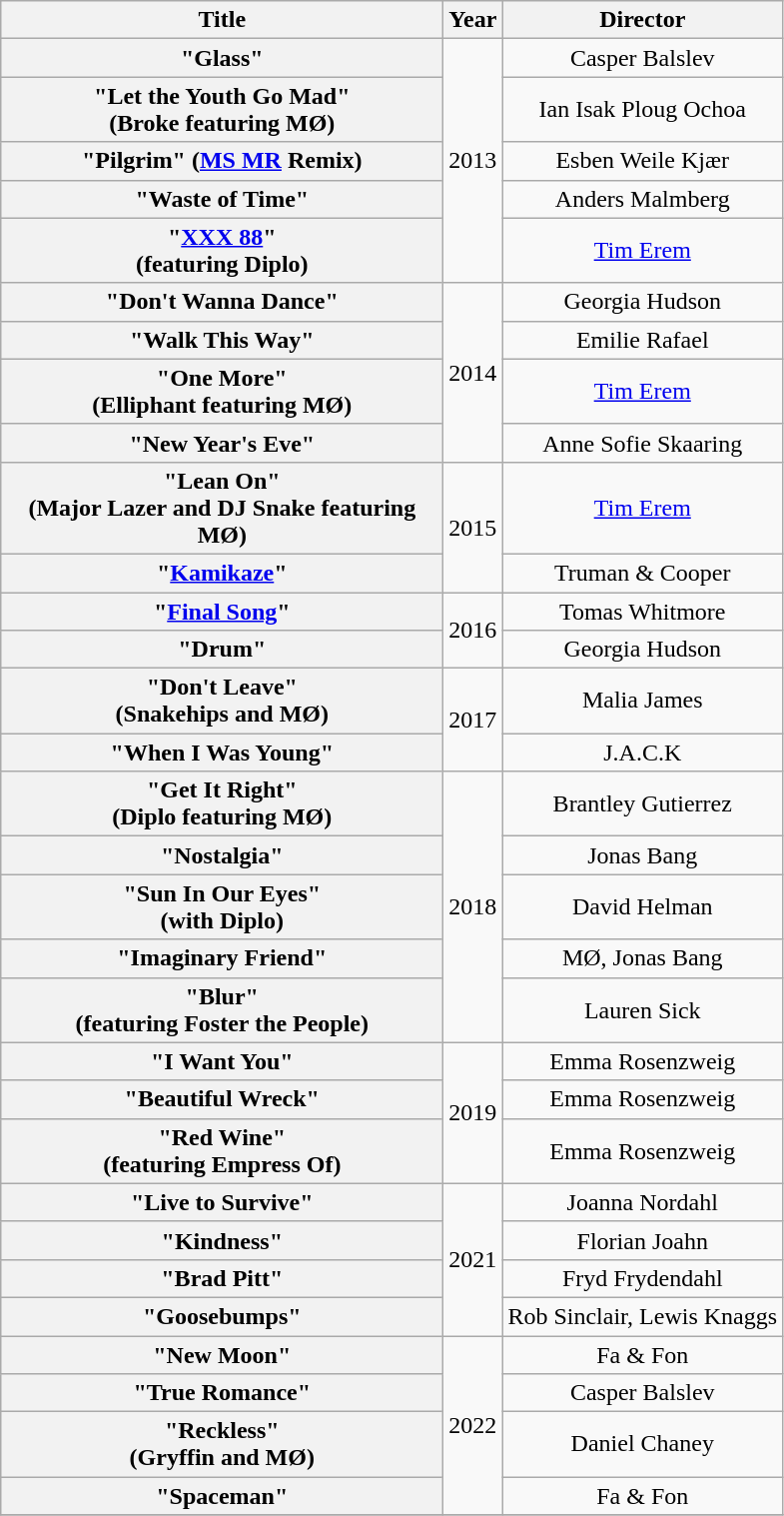<table class="wikitable plainrowheaders" style="text-align:center;">
<tr>
<th scope="col" style="width:18em;">Title</th>
<th scope="col">Year</th>
<th scope="col">Director</th>
</tr>
<tr>
<th scope="row">"Glass"</th>
<td rowspan="5">2013</td>
<td>Casper Balslev</td>
</tr>
<tr>
<th scope="row">"Let the Youth Go Mad"<br><span>(Broke featuring MØ)</span></th>
<td>Ian Isak Ploug Ochoa</td>
</tr>
<tr>
<th scope="row">"Pilgrim" (<a href='#'>MS MR</a> Remix)</th>
<td>Esben Weile Kjær</td>
</tr>
<tr>
<th scope="row">"Waste of Time"</th>
<td>Anders Malmberg</td>
</tr>
<tr>
<th scope="row">"<a href='#'>XXX 88</a>"<br><span>(featuring Diplo)</span></th>
<td><a href='#'>Tim Erem</a></td>
</tr>
<tr>
<th scope="row">"Don't Wanna Dance"</th>
<td rowspan="4">2014</td>
<td>Georgia Hudson</td>
</tr>
<tr>
<th scope="row">"Walk This Way"</th>
<td>Emilie Rafael</td>
</tr>
<tr>
<th scope="row">"One More"<br><span>(Elliphant featuring MØ)</span></th>
<td><a href='#'>Tim Erem</a></td>
</tr>
<tr>
<th scope="row">"New Year's Eve"</th>
<td>Anne Sofie Skaaring</td>
</tr>
<tr>
<th scope="row">"Lean On"<br><span>(Major Lazer and DJ Snake featuring MØ)</span></th>
<td rowspan="2">2015</td>
<td><a href='#'>Tim Erem</a></td>
</tr>
<tr>
<th scope="row">"<a href='#'>Kamikaze</a>"</th>
<td>Truman & Cooper</td>
</tr>
<tr>
<th scope="row">"<a href='#'>Final Song</a>"</th>
<td rowspan="2">2016</td>
<td>Tomas Whitmore</td>
</tr>
<tr>
<th scope="row">"Drum"</th>
<td>Georgia Hudson</td>
</tr>
<tr>
<th scope="row">"Don't Leave"<br><span>(Snakehips and MØ)</span></th>
<td rowspan="2">2017</td>
<td>Malia James</td>
</tr>
<tr>
<th scope="row">"When I Was Young"</th>
<td>J.A.C.K</td>
</tr>
<tr>
<th scope="row">"Get It Right"<br><span>(Diplo featuring MØ)</span></th>
<td rowspan="5">2018</td>
<td>Brantley Gutierrez</td>
</tr>
<tr>
<th scope="row">"Nostalgia"</th>
<td>Jonas Bang</td>
</tr>
<tr>
<th scope="row">"Sun In Our Eyes"<br><span>(with Diplo)</span></th>
<td>David Helman</td>
</tr>
<tr>
<th scope="row">"Imaginary Friend"</th>
<td>MØ, Jonas Bang</td>
</tr>
<tr>
<th scope="row">"Blur"<br><span>(featuring Foster the People)</span></th>
<td>Lauren Sick</td>
</tr>
<tr>
<th scope="row">"I Want You"</th>
<td rowspan="3">2019</td>
<td>Emma Rosenzweig</td>
</tr>
<tr>
<th scope="row">"Beautiful Wreck"</th>
<td>Emma Rosenzweig</td>
</tr>
<tr>
<th scope="row">"Red Wine"<br><span>(featuring Empress Of)</span></th>
<td>Emma Rosenzweig</td>
</tr>
<tr>
<th scope="row">"Live to Survive"</th>
<td rowspan="4">2021</td>
<td>Joanna Nordahl</td>
</tr>
<tr>
<th scope="row">"Kindness"</th>
<td>Florian Joahn</td>
</tr>
<tr>
<th scope="row">"Brad Pitt"</th>
<td>Fryd Frydendahl</td>
</tr>
<tr>
<th scope="row">"Goosebumps"</th>
<td>Rob Sinclair, Lewis Knaggs</td>
</tr>
<tr>
<th scope="row">"New Moon"</th>
<td rowspan="4">2022</td>
<td>Fa & Fon</td>
</tr>
<tr>
<th scope="row">"True Romance"</th>
<td>Casper Balslev</td>
</tr>
<tr>
<th scope="row">"Reckless"<br><span>(Gryffin and MØ)</span></th>
<td>Daniel Chaney</td>
</tr>
<tr>
<th scope="row">"Spaceman"</th>
<td>Fa & Fon</td>
</tr>
<tr>
</tr>
</table>
